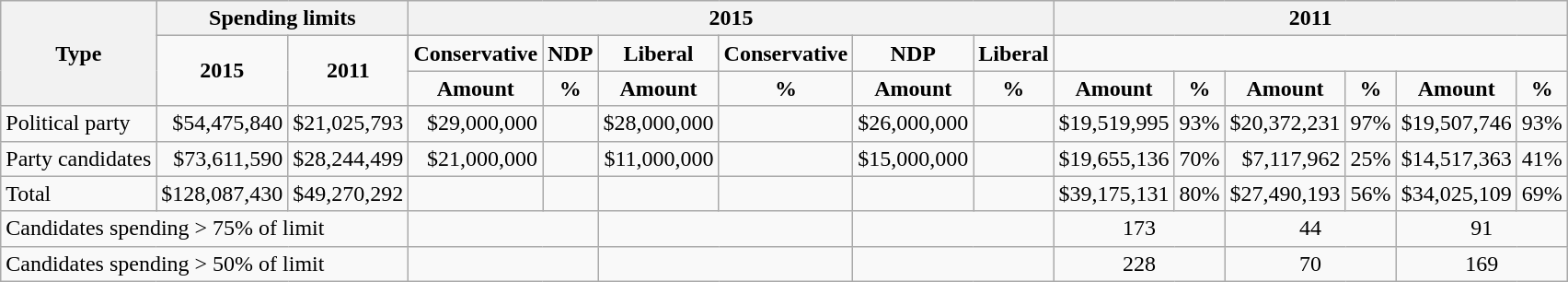<table class="wikitable" style="text-align:right">
<tr>
<th rowspan="3">Type</th>
<th colspan="2">Spending limits</th>
<th colspan="6">2015</th>
<th colspan="6">2011</th>
</tr>
<tr style="text-align:center;">
<td rowspan="2"><strong>2015</strong></td>
<td rowspan="2"><strong>2011</strong></td>
<td><strong>Conservative</strong></td>
<td><strong>NDP</strong></td>
<td><strong>Liberal</strong></td>
<td><strong>Conservative</strong></td>
<td><strong>NDP</strong></td>
<td><strong>Liberal</strong></td>
</tr>
<tr style="text-align:center;">
<td><strong>Amount</strong></td>
<td><strong>%</strong></td>
<td><strong>Amount</strong></td>
<td><strong>%</strong></td>
<td><strong>Amount</strong></td>
<td><strong>%</strong></td>
<td><strong>Amount</strong></td>
<td><strong>%</strong></td>
<td><strong>Amount</strong></td>
<td><strong>%</strong></td>
<td><strong>Amount</strong></td>
<td><strong>%</strong></td>
</tr>
<tr valign="top">
<td style="text-align:left;">Political party</td>
<td>$54,475,840</td>
<td>$21,025,793</td>
<td>$29,000,000</td>
<td></td>
<td>$28,000,000</td>
<td></td>
<td>$26,000,000</td>
<td></td>
<td>$19,519,995</td>
<td>93%</td>
<td>$20,372,231</td>
<td>97%</td>
<td>$19,507,746</td>
<td>93%</td>
</tr>
<tr valign="top">
<td style="text-align:left;">Party candidates</td>
<td>$73,611,590</td>
<td>$28,244,499</td>
<td>$21,000,000</td>
<td></td>
<td>$11,000,000</td>
<td></td>
<td>$15,000,000</td>
<td></td>
<td>$19,655,136</td>
<td>70%</td>
<td>$7,117,962</td>
<td>25%</td>
<td>$14,517,363</td>
<td>41%</td>
</tr>
<tr valign="top">
<td style="text-align:left;">Total</td>
<td>$128,087,430</td>
<td>$49,270,292</td>
<td></td>
<td></td>
<td></td>
<td></td>
<td></td>
<td></td>
<td>$39,175,131</td>
<td>80%</td>
<td>$27,490,193</td>
<td>56%</td>
<td>$34,025,109</td>
<td>69%</td>
</tr>
<tr style="text-align:center;">
<td style="text-align:left;" colspan="3">Candidates spending > 75% of limit</td>
<td colspan="2"></td>
<td colspan="2"></td>
<td colspan="2"></td>
<td colspan="2">173</td>
<td colspan="2">44</td>
<td colspan="2">91</td>
</tr>
<tr style="text-align:center;">
<td style="text-align:left;" colspan="3">Candidates spending > 50% of limit</td>
<td colspan="2"></td>
<td colspan="2"></td>
<td colspan="2"></td>
<td colspan="2">228</td>
<td colspan="2">70</td>
<td colspan="2">169</td>
</tr>
</table>
